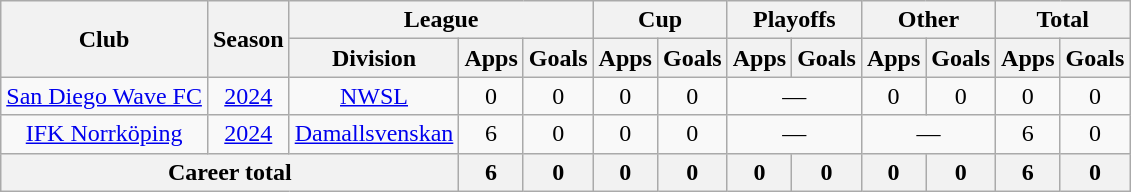<table class="wikitable" style="text-align: center;">
<tr>
<th rowspan="2">Club</th>
<th rowspan="2">Season</th>
<th colspan="3">League</th>
<th colspan="2">Cup</th>
<th colspan="2">Playoffs</th>
<th colspan="2">Other</th>
<th colspan="2">Total</th>
</tr>
<tr>
<th>Division</th>
<th>Apps</th>
<th>Goals</th>
<th>Apps</th>
<th>Goals</th>
<th>Apps</th>
<th>Goals</th>
<th>Apps</th>
<th>Goals</th>
<th>Apps</th>
<th>Goals</th>
</tr>
<tr>
<td><a href='#'>San Diego Wave FC</a></td>
<td><a href='#'>2024</a></td>
<td><a href='#'>NWSL</a></td>
<td>0</td>
<td>0</td>
<td>0</td>
<td>0</td>
<td colspan="2">—</td>
<td>0</td>
<td>0</td>
<td>0</td>
<td>0</td>
</tr>
<tr>
<td><a href='#'>IFK Norrköping</a></td>
<td><a href='#'>2024</a></td>
<td><a href='#'>Damallsvenskan</a></td>
<td>6</td>
<td>0</td>
<td>0</td>
<td>0</td>
<td colspan="2">—</td>
<td colspan="2">—</td>
<td>6</td>
<td>0</td>
</tr>
<tr>
<th colspan="3">Career total</th>
<th>6</th>
<th>0</th>
<th>0</th>
<th>0</th>
<th>0</th>
<th>0</th>
<th>0</th>
<th>0</th>
<th>6</th>
<th>0</th>
</tr>
</table>
